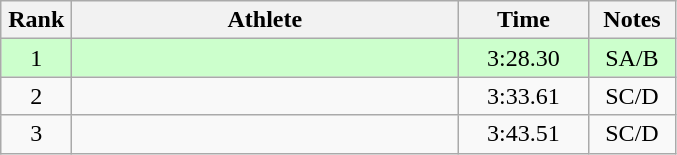<table class=wikitable style="text-align:center">
<tr>
<th width=40>Rank</th>
<th width=250>Athlete</th>
<th width=80>Time</th>
<th width=50>Notes</th>
</tr>
<tr bgcolor="ccffcc">
<td>1</td>
<td align=left></td>
<td>3:28.30</td>
<td>SA/B</td>
</tr>
<tr>
<td>2</td>
<td align=left></td>
<td>3:33.61</td>
<td>SC/D</td>
</tr>
<tr>
<td>3</td>
<td align=left></td>
<td>3:43.51</td>
<td>SC/D</td>
</tr>
</table>
